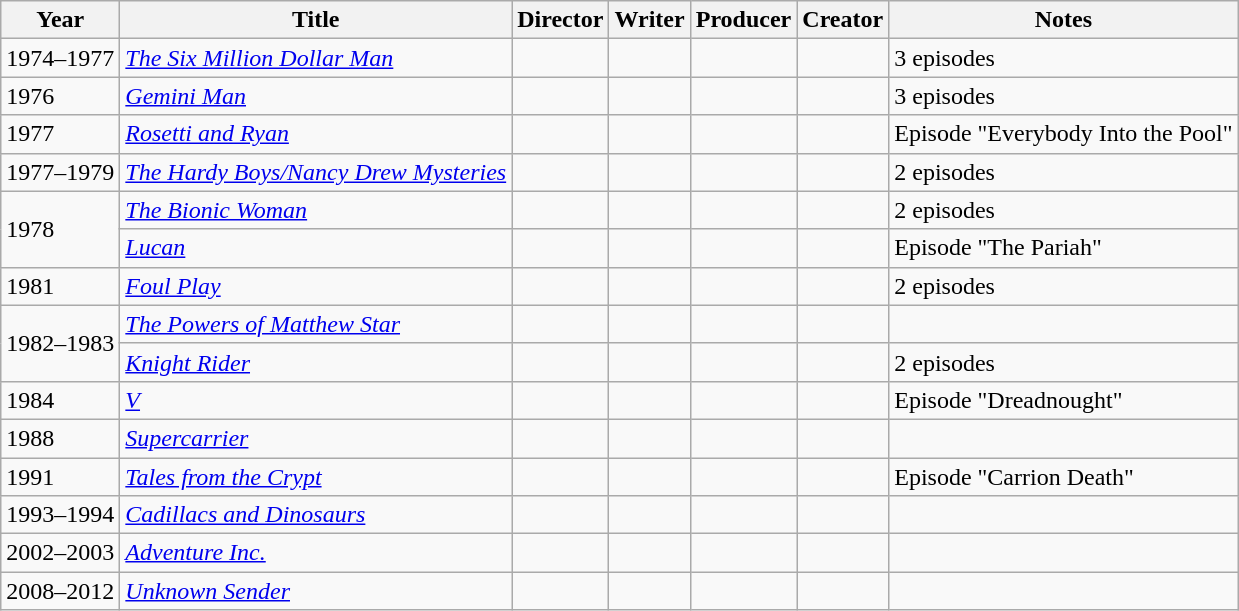<table class="wikitable">
<tr>
<th>Year</th>
<th>Title</th>
<th>Director</th>
<th>Writer</th>
<th>Producer</th>
<th>Creator</th>
<th>Notes</th>
</tr>
<tr>
<td>1974–1977</td>
<td><em><a href='#'>The Six Million Dollar Man</a></em></td>
<td></td>
<td></td>
<td></td>
<td></td>
<td>3 episodes</td>
</tr>
<tr>
<td>1976</td>
<td><em><a href='#'>Gemini Man</a></em></td>
<td></td>
<td></td>
<td></td>
<td></td>
<td>3 episodes</td>
</tr>
<tr>
<td>1977</td>
<td><em><a href='#'>Rosetti and Ryan</a></em></td>
<td></td>
<td></td>
<td></td>
<td></td>
<td>Episode "Everybody Into the Pool"</td>
</tr>
<tr>
<td>1977–1979</td>
<td><em><a href='#'>The Hardy Boys/Nancy Drew Mysteries</a></em></td>
<td></td>
<td></td>
<td></td>
<td></td>
<td>2 episodes</td>
</tr>
<tr>
<td rowspan=2>1978</td>
<td><em><a href='#'>The Bionic Woman</a></em></td>
<td></td>
<td></td>
<td></td>
<td></td>
<td>2 episodes</td>
</tr>
<tr>
<td><em><a href='#'>Lucan</a></em></td>
<td></td>
<td></td>
<td></td>
<td></td>
<td>Episode "The Pariah"</td>
</tr>
<tr>
<td>1981</td>
<td><em><a href='#'>Foul Play</a></em></td>
<td></td>
<td></td>
<td></td>
<td></td>
<td>2 episodes</td>
</tr>
<tr>
<td rowspan=2>1982–1983</td>
<td><em><a href='#'>The Powers of Matthew Star</a></em></td>
<td></td>
<td></td>
<td></td>
<td></td>
<td></td>
</tr>
<tr>
<td><em><a href='#'>Knight Rider</a></em></td>
<td></td>
<td></td>
<td></td>
<td></td>
<td>2 episodes</td>
</tr>
<tr>
<td>1984</td>
<td><em><a href='#'>V</a></em></td>
<td></td>
<td></td>
<td></td>
<td></td>
<td>Episode "Dreadnought"</td>
</tr>
<tr>
<td>1988</td>
<td><em><a href='#'>Supercarrier</a></em></td>
<td></td>
<td></td>
<td></td>
<td></td>
<td></td>
</tr>
<tr>
<td>1991</td>
<td><em><a href='#'>Tales from the Crypt</a></em></td>
<td></td>
<td></td>
<td></td>
<td></td>
<td>Episode "Carrion Death"</td>
</tr>
<tr>
<td>1993–1994</td>
<td><em><a href='#'>Cadillacs and Dinosaurs</a></em></td>
<td></td>
<td></td>
<td></td>
<td></td>
<td></td>
</tr>
<tr>
<td>2002–2003</td>
<td><em><a href='#'>Adventure Inc.</a></em></td>
<td></td>
<td></td>
<td></td>
<td></td>
<td></td>
</tr>
<tr>
<td>2008–2012</td>
<td><em><a href='#'>Unknown Sender</a></em></td>
<td></td>
<td></td>
<td></td>
<td></td>
<td></td>
</tr>
</table>
